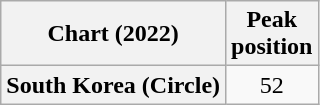<table class="wikitable plainrowheaders" style="text-align:center">
<tr>
<th scope="col">Chart (2022)</th>
<th scope="col">Peak<br>position</th>
</tr>
<tr>
<th scope="row">South Korea (Circle)</th>
<td>52</td>
</tr>
</table>
